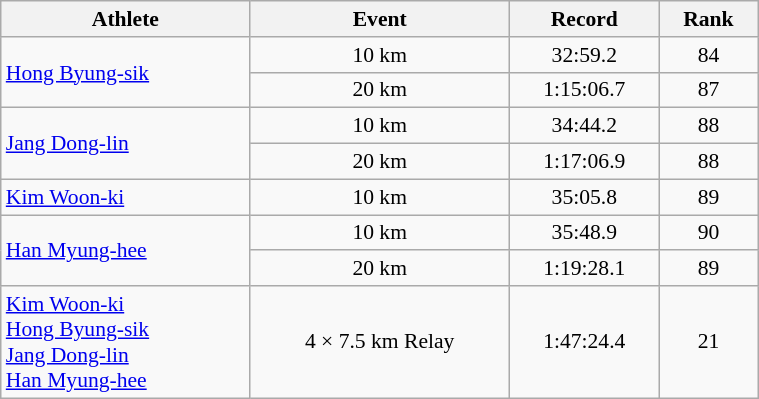<table class=wikitable style="font-size:90%; text-align:center; width:40%">
<tr>
<th>Athlete</th>
<th>Event</th>
<th>Record</th>
<th>Rank</th>
</tr>
<tr>
<td rowspan=2 align=left><a href='#'>Hong Byung-sik</a></td>
<td>10 km</td>
<td>32:59.2</td>
<td>84</td>
</tr>
<tr>
<td>20 km</td>
<td>1:15:06.7</td>
<td>87</td>
</tr>
<tr>
<td rowspan=2 align=left><a href='#'>Jang Dong-lin</a></td>
<td>10 km</td>
<td>34:44.2</td>
<td>88</td>
</tr>
<tr>
<td>20 km</td>
<td>1:17:06.9</td>
<td>88</td>
</tr>
<tr>
<td align=left><a href='#'>Kim Woon-ki</a></td>
<td>10 km</td>
<td>35:05.8</td>
<td>89</td>
</tr>
<tr>
<td rowspan=2 align=left><a href='#'>Han Myung-hee</a></td>
<td>10 km</td>
<td>35:48.9</td>
<td>90</td>
</tr>
<tr>
<td>20 km</td>
<td>1:19:28.1</td>
<td>89</td>
</tr>
<tr>
<td align=left><a href='#'>Kim Woon-ki</a><br><a href='#'>Hong Byung-sik</a> <br> <a href='#'>Jang Dong-lin</a> <br> <a href='#'>Han Myung-hee</a></td>
<td>4 × 7.5 km Relay</td>
<td>1:47:24.4</td>
<td>21</td>
</tr>
</table>
